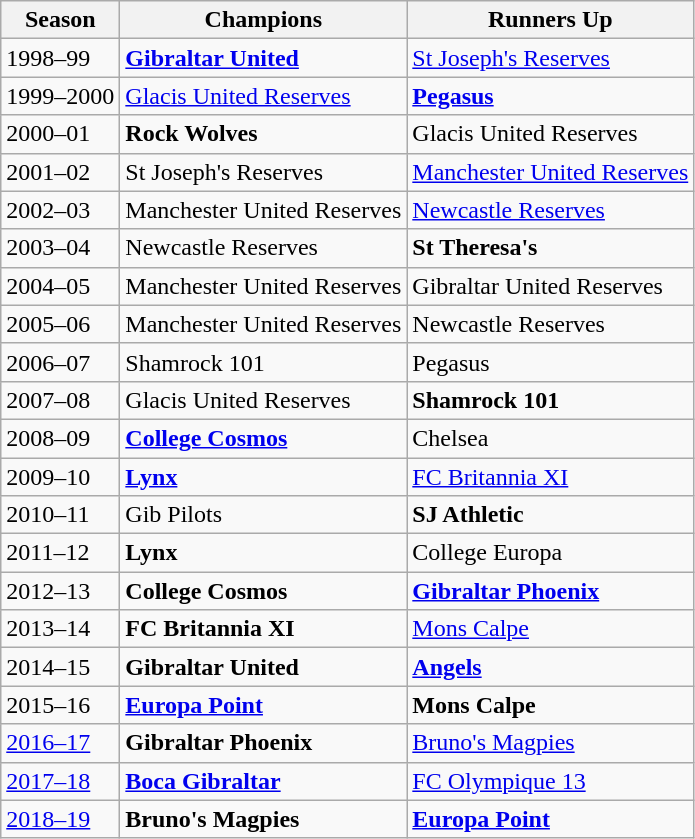<table class="wikitable">
<tr>
<th>Season</th>
<th>Champions</th>
<th>Runners Up</th>
</tr>
<tr>
<td>1998–99</td>
<td><strong><a href='#'>Gibraltar United</a></strong></td>
<td><a href='#'>St Joseph's Reserves</a></td>
</tr>
<tr>
<td>1999–2000</td>
<td><a href='#'>Glacis United Reserves</a></td>
<td><strong><a href='#'>Pegasus</a></strong></td>
</tr>
<tr>
<td>2000–01</td>
<td><strong>Rock Wolves</strong></td>
<td>Glacis United Reserves</td>
</tr>
<tr>
<td>2001–02</td>
<td>St Joseph's Reserves</td>
<td><a href='#'>Manchester United Reserves</a></td>
</tr>
<tr>
<td>2002–03</td>
<td>Manchester United Reserves</td>
<td><a href='#'>Newcastle Reserves</a></td>
</tr>
<tr>
<td>2003–04</td>
<td>Newcastle Reserves</td>
<td><strong>St Theresa's</strong></td>
</tr>
<tr>
<td>2004–05</td>
<td>Manchester United Reserves</td>
<td>Gibraltar United Reserves</td>
</tr>
<tr>
<td>2005–06</td>
<td>Manchester United Reserves</td>
<td>Newcastle Reserves</td>
</tr>
<tr>
<td>2006–07</td>
<td>Shamrock 101</td>
<td>Pegasus</td>
</tr>
<tr>
<td>2007–08</td>
<td>Glacis United Reserves</td>
<td><strong>Shamrock 101</strong></td>
</tr>
<tr>
<td>2008–09</td>
<td><strong><a href='#'>College Cosmos</a></strong></td>
<td>Chelsea</td>
</tr>
<tr>
<td>2009–10</td>
<td><strong><a href='#'>Lynx</a></strong></td>
<td><a href='#'>FC Britannia XI</a></td>
</tr>
<tr>
<td>2010–11</td>
<td>Gib Pilots</td>
<td><strong>SJ Athletic</strong></td>
</tr>
<tr>
<td>2011–12</td>
<td><strong>Lynx</strong></td>
<td>College Europa</td>
</tr>
<tr>
<td>2012–13</td>
<td><strong>College Cosmos</strong></td>
<td><strong><a href='#'>Gibraltar Phoenix</a></strong></td>
</tr>
<tr>
<td>2013–14</td>
<td><strong>FC Britannia XI</strong></td>
<td><a href='#'>Mons Calpe</a></td>
</tr>
<tr>
<td>2014–15</td>
<td><strong>Gibraltar United</strong></td>
<td><strong><a href='#'>Angels</a></strong></td>
</tr>
<tr>
<td>2015–16</td>
<td><strong><a href='#'>Europa Point</a></strong></td>
<td><strong>Mons Calpe</strong></td>
</tr>
<tr>
<td><a href='#'>2016–17</a></td>
<td><strong>Gibraltar Phoenix</strong></td>
<td><a href='#'>Bruno's Magpies</a></td>
</tr>
<tr>
<td><a href='#'>2017–18</a></td>
<td><strong><a href='#'>Boca Gibraltar</a></strong></td>
<td><a href='#'>FC Olympique 13</a></td>
</tr>
<tr>
<td><a href='#'>2018–19</a></td>
<td><strong>Bruno's Magpies</strong></td>
<td><strong><a href='#'>Europa Point</a></strong></td>
</tr>
</table>
